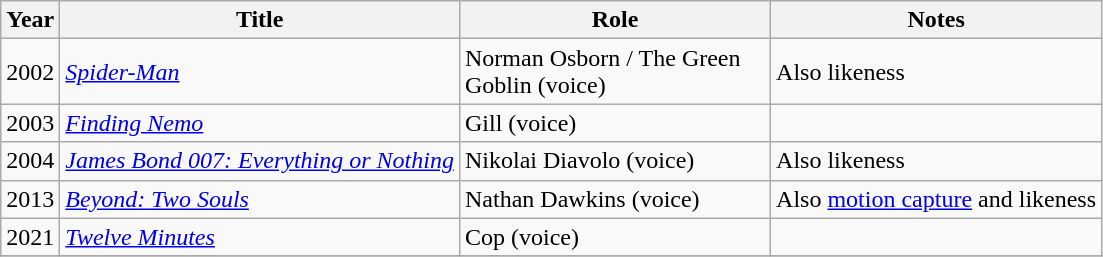<table class="wikitable sortable">
<tr>
<th>Year</th>
<th>Title</th>
<th width=200>Role</th>
<th class="unsortable">Notes</th>
</tr>
<tr>
<td>2002</td>
<td><em><a href='#'>Spider-Man</a></em></td>
<td>Norman Osborn / The Green Goblin (voice)</td>
<td>Also likeness</td>
</tr>
<tr>
<td>2003</td>
<td><em><a href='#'>Finding Nemo</a></em></td>
<td>Gill (voice)</td>
<td></td>
</tr>
<tr>
<td>2004</td>
<td><em><a href='#'>James Bond 007: Everything or Nothing</a></em></td>
<td>Nikolai Diavolo (voice)</td>
<td>Also likeness</td>
</tr>
<tr>
<td>2013</td>
<td><em><a href='#'>Beyond: Two Souls</a></em></td>
<td>Nathan Dawkins (voice)</td>
<td>Also <a href='#'>motion capture</a> and likeness</td>
</tr>
<tr>
<td>2021</td>
<td><em><a href='#'>Twelve Minutes</a></em></td>
<td>Cop (voice)</td>
<td></td>
</tr>
<tr>
</tr>
</table>
